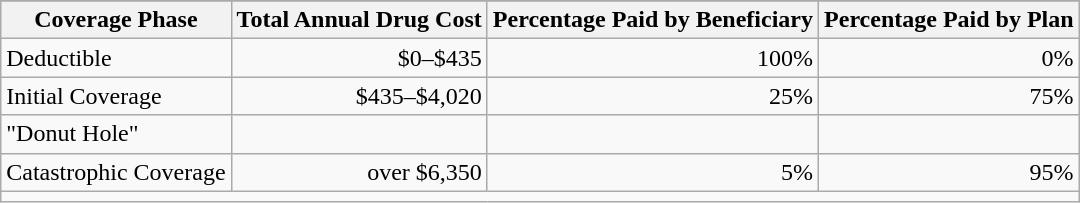<table class="wikitable">
<tr>
</tr>
<tr>
<th>Coverage Phase</th>
<th>Total Annual Drug Cost</th>
<th>Percentage Paid by Beneficiary</th>
<th>Percentage Paid by Plan</th>
</tr>
<tr>
<td>Deductible</td>
<td align=right>$0–$435</td>
<td align=right>100%</td>
<td align=right>0%</td>
</tr>
<tr>
<td>Initial Coverage</td>
<td align=right>$435–$4,020</td>
<td align=right>25%</td>
<td align=right>75%</td>
</tr>
<tr>
<td>"Donut Hole"</td>
<td></td>
<td></td>
<td></td>
</tr>
<tr>
<td>Catastrophic Coverage</td>
<td align=right>over $6,350</td>
<td align=right>5%</td>
<td align=right>95%</td>
</tr>
<tr>
<td colspan="6"></td>
</tr>
</table>
